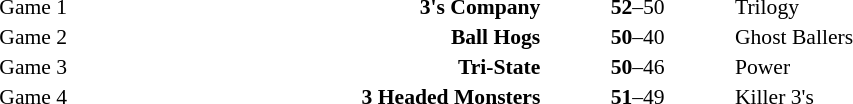<table style="width:100%;" cellspacing="1">
<tr>
<th width=15%></th>
<th width=25%></th>
<th width=10%></th>
<th width=25%></th>
</tr>
<tr style=font-size:90%>
<td align=right>Game 1</td>
<td align=right><strong>3's Company</strong></td>
<td align=center><strong>52</strong>–50</td>
<td>Trilogy</td>
<td></td>
</tr>
<tr style=font-size:90%>
<td align=right>Game 2</td>
<td align=right><strong>Ball Hogs</strong></td>
<td align=center><strong>50</strong>–40</td>
<td>Ghost Ballers</td>
<td></td>
</tr>
<tr style=font-size:90%>
<td align=right>Game 3</td>
<td align=right><strong>Tri-State</strong></td>
<td align=center><strong>50</strong>–46</td>
<td>Power</td>
<td></td>
</tr>
<tr style=font-size:90%>
<td align=right>Game 4</td>
<td align=right><strong>3 Headed Monsters</strong></td>
<td align=center><strong>51</strong>–49</td>
<td>Killer 3's</td>
<td></td>
</tr>
</table>
